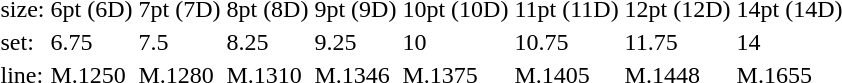<table style="margin-left:40px;">
<tr>
<td>size:</td>
<td>6pt (6D)</td>
<td>7pt (7D)</td>
<td>8pt (8D)</td>
<td>9pt (9D)</td>
<td>10pt (10D)</td>
<td>11pt (11D)</td>
<td>12pt (12D)</td>
<td>14pt (14D)</td>
</tr>
<tr>
<td>set:</td>
<td>6.75</td>
<td>7.5</td>
<td>8.25</td>
<td>9.25</td>
<td>10</td>
<td>10.75</td>
<td>11.75</td>
<td>14</td>
</tr>
<tr>
<td>line:</td>
<td>M.1250</td>
<td>M.1280</td>
<td>M.1310</td>
<td>M.1346</td>
<td>M.1375</td>
<td>M.1405</td>
<td>M.1448</td>
<td>M.1655</td>
</tr>
</table>
